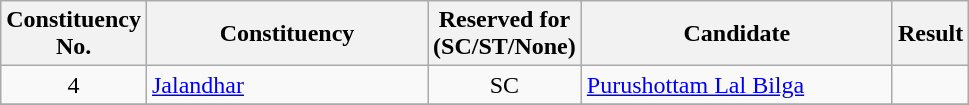<table class= "wikitable sortable">
<tr>
<th align="center">Constituency <br> No.</th>
<th style="width:180px;">Constituency</th>
<th align="center">Reserved for<br>(SC/ST/None)</th>
<th style="width:200px;">Candidate</th>
<th align="center">Result</th>
</tr>
<tr>
<td style="text-align:center;">4</td>
<td><a href='#'>Jalandhar</a></td>
<td style="text-align:center;">SC</td>
<td><a href='#'>Purushottam Lal Bilga</a></td>
<td></td>
</tr>
<tr>
</tr>
</table>
